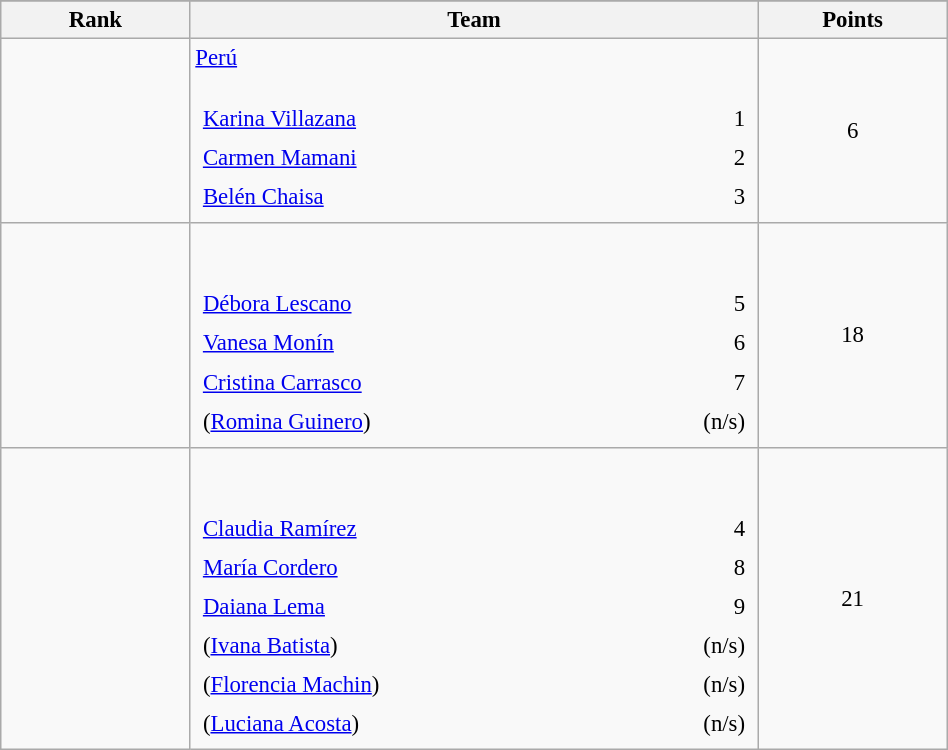<table class="wikitable sortable" style=" text-align:center; font-size:95%;" width="50%">
<tr>
</tr>
<tr>
<th width=10%>Rank</th>
<th width=30%>Team</th>
<th width=10%>Points</th>
</tr>
<tr>
<td align=center></td>
<td align=left> <a href='#'>Perú</a> <br><br><table width=100%>
<tr>
<td align=left style="border:0"><a href='#'>Karina Villazana</a></td>
<td align=right style="border:0">1</td>
</tr>
<tr>
<td align=left style="border:0"><a href='#'>Carmen Mamani</a></td>
<td align=right style="border:0">2</td>
</tr>
<tr>
<td align=left style="border:0"><a href='#'>Belén Chaisa</a></td>
<td align=right style="border:0">3</td>
</tr>
</table>
</td>
<td>6</td>
</tr>
<tr>
<td align=center></td>
<td align=left> <br><br><table width=100%>
<tr>
<td align=left style="border:0"><a href='#'>Débora Lescano</a></td>
<td align=right style="border:0">5</td>
</tr>
<tr>
<td align=left style="border:0"><a href='#'>Vanesa Monín</a></td>
<td align=right style="border:0">6</td>
</tr>
<tr>
<td align=left style="border:0"><a href='#'>Cristina Carrasco</a></td>
<td align=right style="border:0">7</td>
</tr>
<tr>
<td align=left style="border:0">(<a href='#'>Romina Guinero</a>)</td>
<td align=right style="border:0">(n/s)</td>
</tr>
</table>
</td>
<td>18</td>
</tr>
<tr>
<td align=center></td>
<td align=left> <br><br><table width=100%>
<tr>
<td align=left style="border:0"><a href='#'>Claudia Ramírez</a></td>
<td align=right style="border:0">4</td>
</tr>
<tr>
<td align=left style="border:0"><a href='#'>María Cordero</a></td>
<td align=right style="border:0">8</td>
</tr>
<tr>
<td align=left style="border:0"><a href='#'>Daiana Lema</a></td>
<td align=right style="border:0">9</td>
</tr>
<tr>
<td align=left style="border:0">(<a href='#'>Ivana Batista</a>)</td>
<td align=right style="border:0">(n/s)</td>
</tr>
<tr>
<td align=left style="border:0">(<a href='#'>Florencia Machin</a>)</td>
<td align=right style="border:0">(n/s)</td>
</tr>
<tr>
<td align=left style="border:0">(<a href='#'>Luciana Acosta</a>)</td>
<td align=right style="border:0">(n/s)</td>
</tr>
</table>
</td>
<td>21</td>
</tr>
</table>
